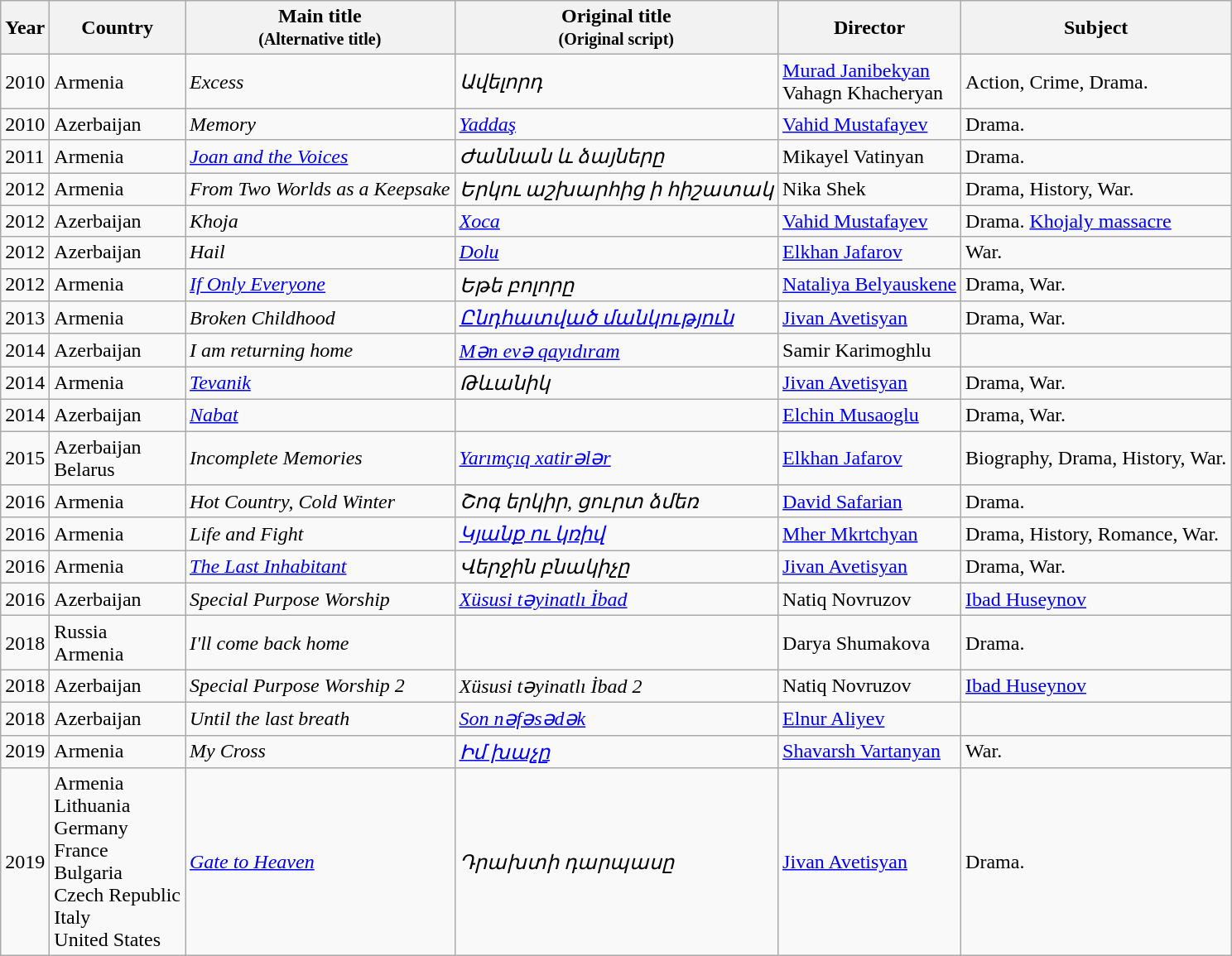<table class="wikitable sortable">
<tr>
<th>Year</th>
<th>Country</th>
<th class="unsortable">Main title<br><small>(Alternative title)</small></th>
<th class="unsortable">Original title<br><small>(Original script)</small></th>
<th>Director</th>
<th class="unsortable">Subject</th>
</tr>
<tr>
<td>2010</td>
<td>Armenia</td>
<td><em>Excess</em></td>
<td><em>Ավելորդ</em></td>
<td><a href='#'>Murad Janibekyan</a><br>Vahagn Khacheryan</td>
<td>Action, Crime, Drama.</td>
</tr>
<tr>
<td>2010</td>
<td>Azerbaijan</td>
<td><em>Memory</em></td>
<td><em><a href='#'>Yaddaş</a></em></td>
<td><a href='#'>Vahid Mustafayev</a></td>
<td>Drama.</td>
</tr>
<tr>
<td>2011</td>
<td>Armenia</td>
<td><em><a href='#'>Joan and the Voices</a></em></td>
<td><em>Ժաննան և ձայները</em></td>
<td>Mikayel Vatinyan</td>
<td>Drama.</td>
</tr>
<tr>
<td>2012</td>
<td>Armenia</td>
<td><em>From Two Worlds as a Keepsake</em></td>
<td><em>Երկու աշխարհից ի հիշատակ</em></td>
<td>Nika Shek</td>
<td>Drama, History, War.</td>
</tr>
<tr>
<td>2012</td>
<td>Azerbaijan</td>
<td><em>Khoja</em></td>
<td><em><a href='#'>Xoca</a></em></td>
<td><a href='#'>Vahid Mustafayev</a></td>
<td>Drama. <a href='#'>Khojaly massacre</a></td>
</tr>
<tr>
<td>2012</td>
<td>Azerbaijan</td>
<td><em>Hail</em></td>
<td><em><a href='#'>Dolu</a></em></td>
<td><a href='#'>Elkhan Jafarov</a></td>
<td>War.</td>
</tr>
<tr>
<td>2012</td>
<td>Armenia</td>
<td><em><a href='#'>If Only Everyone</a></em></td>
<td><em>Եթե բոլորը</em></td>
<td><a href='#'>Nataliya Belyauskene</a></td>
<td>Drama, War.</td>
</tr>
<tr>
<td>2013</td>
<td>Armenia</td>
<td><em>Broken Childhood</em></td>
<td><em><a href='#'>Ընդհատված մանկություն</a></em></td>
<td><a href='#'>Jivan Avetisyan</a></td>
<td>Drama, War.</td>
</tr>
<tr>
<td>2014</td>
<td>Azerbaijan</td>
<td><em>I am returning home</em></td>
<td><em><a href='#'>Mən evə qayıdıram</a></em></td>
<td>Samir Karimoghlu</td>
<td></td>
</tr>
<tr>
<td>2014</td>
<td>Armenia</td>
<td><em><a href='#'>Tevanik</a></em></td>
<td><em>Թևանիկ</em></td>
<td><a href='#'>Jivan Avetisyan</a></td>
<td>Drama, War.</td>
</tr>
<tr>
<td>2014</td>
<td>Azerbaijan</td>
<td><em><a href='#'>Nabat</a></em></td>
<td></td>
<td><a href='#'>Elchin Musaoglu</a></td>
<td>Drama, War.</td>
</tr>
<tr>
<td>2015</td>
<td>Azerbaijan<br>Belarus</td>
<td><em>Incomplete Memories</em></td>
<td><em><a href='#'>Yarımçıq xatirələr</a></em></td>
<td><a href='#'>Elkhan Jafarov</a></td>
<td>Biography, Drama, History, War.</td>
</tr>
<tr>
<td>2016</td>
<td>Armenia</td>
<td><em>Hot Country, Cold Winter</em></td>
<td><em>Շոգ երկիր, ցուրտ ձմեռ</em></td>
<td><a href='#'>David Safarian</a></td>
<td>Drama.</td>
</tr>
<tr>
<td>2016</td>
<td>Armenia</td>
<td><em>Life and Fight</em></td>
<td><em><a href='#'>Կյանք ու կռիվ</a></em></td>
<td><a href='#'>Mher Mkrtchyan</a></td>
<td>Drama, History, Romance, War.</td>
</tr>
<tr>
<td>2016</td>
<td>Armenia</td>
<td><em><a href='#'>The Last Inhabitant</a></em></td>
<td><em>Վերջին բնակիչը</em></td>
<td><a href='#'>Jivan Avetisyan</a></td>
<td>Drama, War.</td>
</tr>
<tr>
<td>2016</td>
<td>Azerbaijan</td>
<td><em>Special Purpose Worship</em></td>
<td><em><a href='#'>Xüsusi təyinatlı İbad</a></em></td>
<td>Natiq Novruzov</td>
<td><a href='#'>Ibad Huseynov</a></td>
</tr>
<tr>
<td>2018</td>
<td>Russia<br>Armenia</td>
<td><em>I'll come back home</em></td>
<td></td>
<td>Darya Shumakova</td>
<td>Drama.</td>
</tr>
<tr>
<td>2018</td>
<td>Azerbaijan</td>
<td><em>Special Purpose Worship 2</em></td>
<td><em>Xüsusi təyinatlı İbad 2</em></td>
<td>Natiq Novruzov</td>
<td><a href='#'>Ibad Huseynov</a></td>
</tr>
<tr>
<td>2018</td>
<td>Azerbaijan</td>
<td><em>Until the last breath</em></td>
<td><em><a href='#'>Son nəfəsədək</a></em></td>
<td><a href='#'>Elnur Aliyev</a></td>
<td></td>
</tr>
<tr>
<td>2019</td>
<td>Armenia</td>
<td><em>My Cross</em></td>
<td><em><a href='#'>Իմ խաչը</a></em></td>
<td><a href='#'>Shavarsh Vartanyan</a></td>
<td>War.</td>
</tr>
<tr>
<td>2019</td>
<td>Armenia<br>Lithuania<br>Germany<br>France<br>Bulgaria<br>Czech Republic<br>Italy<br>United States</td>
<td><em><a href='#'>Gate to Heaven</a></em></td>
<td><em>Դրախտի դարպասը</em></td>
<td><a href='#'>Jivan Avetisyan</a></td>
<td>Drama.</td>
</tr>
</table>
